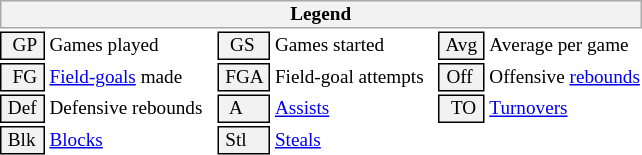<table class="toccolours" style="font-size: 80%; white-space: nowrap;">
<tr>
<th colspan="6" style="background:#f2f2f2; border:1px solid #aaa;">Legend</th>
</tr>
<tr>
<td style="background:#f2f2f2; border:1px solid black;">  GP </td>
<td>Games played</td>
<td style="background:#f2f2f2; border:1px solid black;">  GS </td>
<td>Games started</td>
<td style="background:#f2f2f2; border:1px solid black;"> Avg </td>
<td>Average per game</td>
</tr>
<tr>
<td style="background:#f2f2f2; border:1px solid black;">  FG </td>
<td style="padding-right: 8px"><a href='#'>Field-goals</a> made</td>
<td style="background:#f2f2f2; border:1px solid black;"> FGA </td>
<td style="padding-right: 8px">Field-goal attempts</td>
<td style="background:#f2f2f2; border:1px solid black;"> Off </td>
<td>Offensive <a href='#'>rebounds</a></td>
</tr>
<tr>
<td style="background:#f2f2f2; border:1px solid black;"> Def </td>
<td style="padding-right: 8px">Defensive rebounds</td>
<td style="background:#f2f2f2; border:1px solid black;">  A </td>
<td style="padding-right: 8px"><a href='#'>Assists</a></td>
<td style="background:#f2f2f2; border:1px solid black;">  TO</td>
<td><a href='#'>Turnovers</a></td>
</tr>
<tr>
<td style="background:#f2f2f2; border:1px solid black;"> Blk </td>
<td><a href='#'>Blocks</a></td>
<td style="background:#f2f2f2; border:1px solid black;"> Stl </td>
<td><a href='#'>Steals</a></td>
</tr>
</table>
